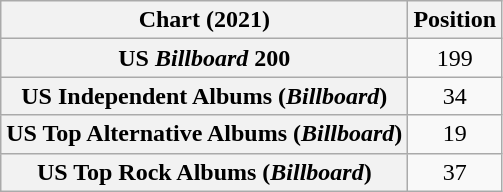<table class="wikitable sortable plainrowheaders" style="text-align:center">
<tr>
<th scope="col">Chart (2021)</th>
<th scope="col">Position</th>
</tr>
<tr>
<th scope="row">US <em>Billboard</em> 200</th>
<td>199</td>
</tr>
<tr>
<th scope="row">US Independent Albums (<em>Billboard</em>)</th>
<td>34</td>
</tr>
<tr>
<th scope="row">US Top Alternative Albums (<em>Billboard</em>)</th>
<td>19</td>
</tr>
<tr>
<th scope="row">US Top Rock Albums (<em>Billboard</em>)</th>
<td>37</td>
</tr>
</table>
